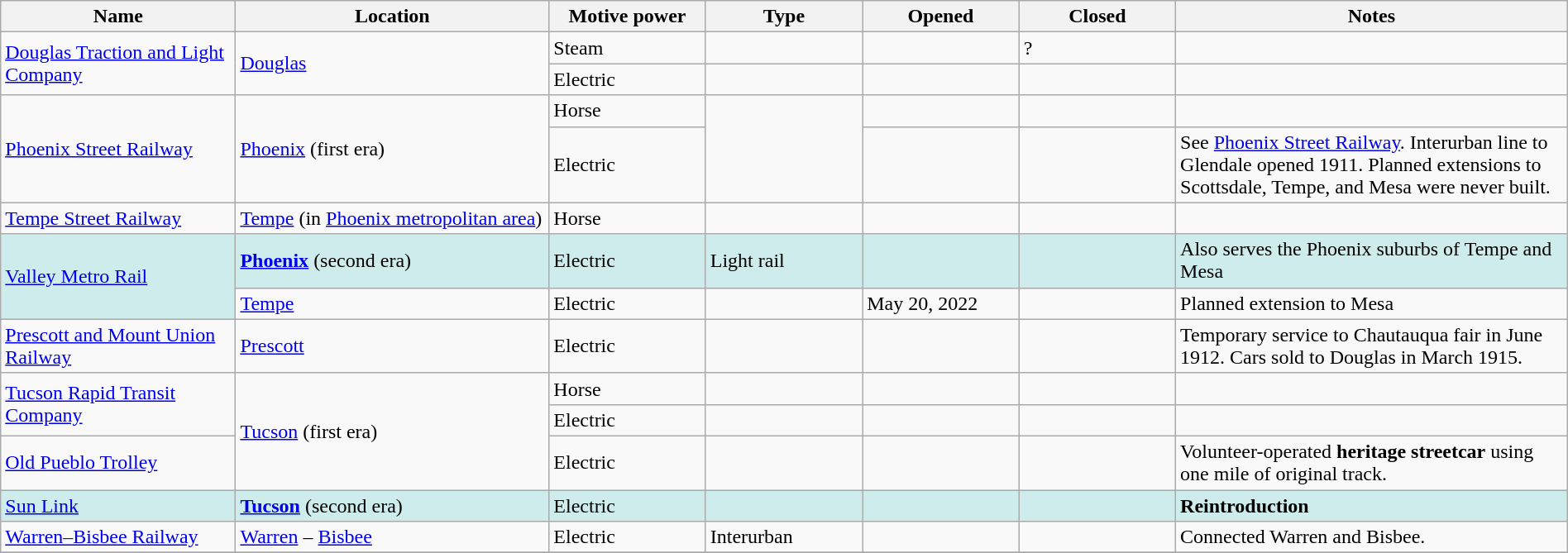<table class="wikitable sortable" width=100%>
<tr>
<th width=15%>Name</th>
<th width=20%>Location</th>
<th width=10%>Motive power</th>
<th width=10%>Type</th>
<th width=10%>Opened</th>
<th width=10%>Closed</th>
<th class="unsortable" width=25%>Notes</th>
</tr>
<tr>
<td rowspan="2"><a href='#'>Douglas Traction and Light Company</a></td>
<td rowspan=2><a href='#'>Douglas</a></td>
<td>Steam</td>
<td> </td>
<td></td>
<td>?</td>
<td> </td>
</tr>
<tr>
<td>Electric</td>
<td> </td>
<td></td>
<td></td>
<td> </td>
</tr>
<tr>
<td rowspan="2"><a href='#'>Phoenix Street Railway</a></td>
<td rowspan="2"><a href='#'>Phoenix</a> (first era)</td>
<td>Horse</td>
<td rowspan="2"> </td>
<td></td>
<td></td>
<td> </td>
</tr>
<tr>
<td>Electric</td>
<td></td>
<td></td>
<td>See <a href='#'>Phoenix Street Railway</a>. Interurban line to Glendale opened 1911. Planned extensions to Scottsdale, Tempe, and Mesa were never built.</td>
</tr>
<tr>
<td><a href='#'>Tempe Street Railway</a></td>
<td><a href='#'>Tempe</a> (in <a href='#'>Phoenix metropolitan area</a>)</td>
<td>Horse</td>
<td> </td>
<td></td>
<td></td>
<td> </td>
</tr>
<tr style="background:#CFECEC">
<td rowspan="2"><a href='#'>Valley Metro Rail</a></td>
<td><strong><a href='#'>Phoenix</a></strong> (second era)</td>
<td>Electric</td>
<td>Light rail</td>
<td></td>
<td> </td>
<td>Also serves the Phoenix suburbs of Tempe and Mesa</td>
</tr>
<tr>
<td><a href='#'>Tempe</a></td>
<td>Electric</td>
<td></td>
<td>May 20, 2022</td>
<td></td>
<td>Planned extension to Mesa</td>
</tr>
<tr>
<td><a href='#'>Prescott and Mount Union Railway</a></td>
<td><a href='#'>Prescott</a></td>
<td>Electric</td>
<td> </td>
<td></td>
<td></td>
<td>Temporary service to Chautauqua fair in June 1912. Cars sold to Douglas in March 1915.</td>
</tr>
<tr>
<td rowspan="2"><a href='#'>Tucson Rapid Transit Company</a></td>
<td rowspan="3"><a href='#'>Tucson</a> (first era)</td>
<td>Horse</td>
<td> </td>
<td></td>
<td></td>
<td> </td>
</tr>
<tr>
<td>Electric</td>
<td> </td>
<td></td>
<td></td>
<td></td>
</tr>
<tr>
<td><a href='#'>Old Pueblo Trolley</a></td>
<td>Electric</td>
<td> </td>
<td></td>
<td></td>
<td>Volunteer-operated <strong>heritage streetcar</strong> using one mile of original track.</td>
</tr>
<tr style="background:#CFECEC">
<td><a href='#'>Sun Link</a></td>
<td><strong><a href='#'>Tucson</a></strong> (second era)</td>
<td>Electric</td>
<td> </td>
<td></td>
<td> </td>
<td><strong>Reintroduction</strong></td>
</tr>
<tr>
<td><a href='#'>Warren–Bisbee Railway</a></td>
<td><a href='#'>Warren</a> – <a href='#'>Bisbee</a></td>
<td>Electric</td>
<td>Interurban</td>
<td></td>
<td></td>
<td>Connected Warren and Bisbee.</td>
</tr>
<tr>
</tr>
</table>
